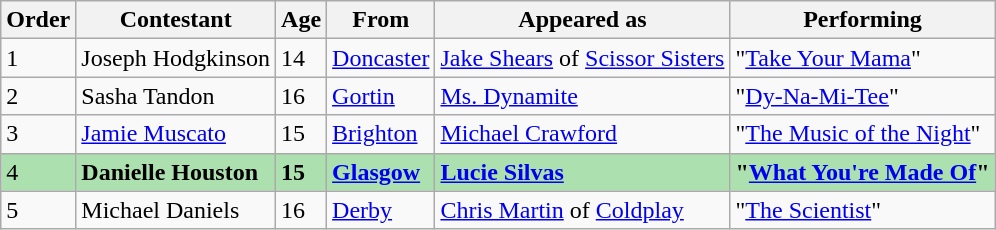<table class="wikitable">
<tr>
<th>Order</th>
<th>Contestant</th>
<th>Age</th>
<th>From</th>
<th>Appeared as</th>
<th>Performing</th>
</tr>
<tr>
<td>1</td>
<td>Joseph Hodgkinson</td>
<td>14</td>
<td><a href='#'>Doncaster</a></td>
<td><a href='#'>Jake Shears</a> of <a href='#'>Scissor Sisters</a></td>
<td>"<a href='#'>Take Your Mama</a>"</td>
</tr>
<tr>
<td>2</td>
<td>Sasha Tandon</td>
<td>16</td>
<td><a href='#'>Gortin</a></td>
<td><a href='#'>Ms. Dynamite</a></td>
<td>"<a href='#'>Dy-Na-Mi-Tee</a>"</td>
</tr>
<tr>
<td>3</td>
<td><a href='#'>Jamie Muscato</a></td>
<td>15</td>
<td><a href='#'>Brighton</a></td>
<td><a href='#'>Michael Crawford</a></td>
<td>"<a href='#'>The Music of the Night</a>"</td>
</tr>
<tr style="background:#ACE1AF;">
<td>4</td>
<td><strong>Danielle Houston</strong></td>
<td><strong>15</strong></td>
<td><strong><a href='#'>Glasgow</a></strong></td>
<td><strong><a href='#'>Lucie Silvas</a></strong></td>
<td><strong>"<a href='#'>What You're Made Of</a>"</strong></td>
</tr>
<tr>
<td>5</td>
<td>Michael Daniels</td>
<td>16</td>
<td><a href='#'>Derby</a></td>
<td><a href='#'>Chris Martin</a> of <a href='#'>Coldplay</a></td>
<td>"<a href='#'>The Scientist</a>"</td>
</tr>
</table>
